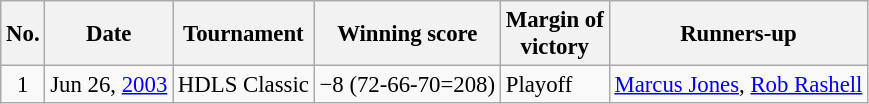<table class="wikitable" style="font-size:95%;">
<tr>
<th>No.</th>
<th>Date</th>
<th>Tournament</th>
<th>Winning score</th>
<th>Margin of<br>victory</th>
<th>Runners-up</th>
</tr>
<tr>
<td align=center>1</td>
<td align=right>Jun 26, <a href='#'>2003</a></td>
<td>HDLS Classic</td>
<td>−8 (72-66-70=208)</td>
<td>Playoff</td>
<td> <a href='#'>Marcus Jones</a>,  <a href='#'>Rob Rashell</a></td>
</tr>
</table>
